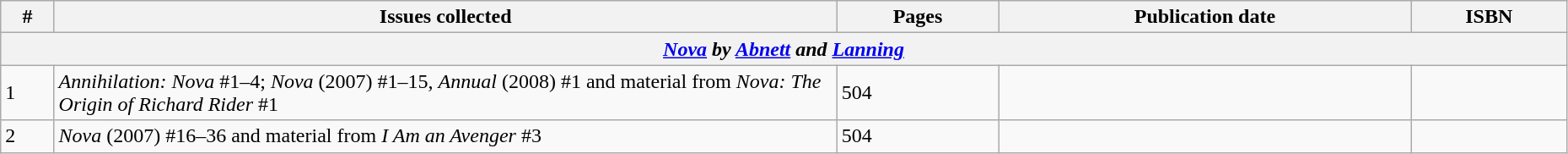<table class="wikitable sortable" width=98%>
<tr>
<th class="unsortable">#</th>
<th class="unsortable" width="50%">Issues collected</th>
<th>Pages</th>
<th>Publication date</th>
<th class="unsortable">ISBN</th>
</tr>
<tr>
<th colspan="5"><strong><em><a href='#'>Nova</a> by <a href='#'>Abnett</a> and <a href='#'>Lanning</a></em></strong></th>
</tr>
<tr>
<td>1</td>
<td><em>Annihilation: Nova</em> #1–4; <em>Nova</em> (2007) #1–15, <em>Annual</em> (2008) #1 and material from <em>Nova: The Origin of Richard Rider</em> #1</td>
<td>504</td>
<td></td>
<td></td>
</tr>
<tr>
<td>2</td>
<td><em>Nova</em> (2007) #16–36 and material from <em>I Am an Avenger</em> #3</td>
<td>504</td>
<td></td>
<td></td>
</tr>
</table>
